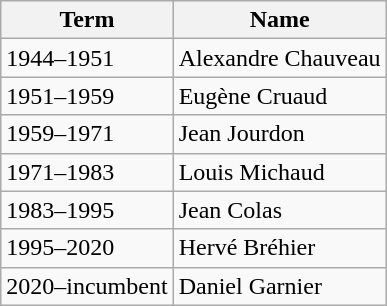<table class="wikitable">
<tr>
<th>Term</th>
<th>Name</th>
</tr>
<tr>
<td>1944–1951</td>
<td>Alexandre Chauveau</td>
</tr>
<tr>
<td>1951–1959</td>
<td>Eugène Cruaud</td>
</tr>
<tr>
<td>1959–1971</td>
<td>Jean Jourdon</td>
</tr>
<tr>
<td>1971–1983</td>
<td>Louis Michaud</td>
</tr>
<tr>
<td>1983–1995</td>
<td>Jean Colas</td>
</tr>
<tr>
<td>1995–2020</td>
<td>Hervé Bréhier</td>
</tr>
<tr>
<td>2020–incumbent</td>
<td>Daniel Garnier</td>
</tr>
</table>
